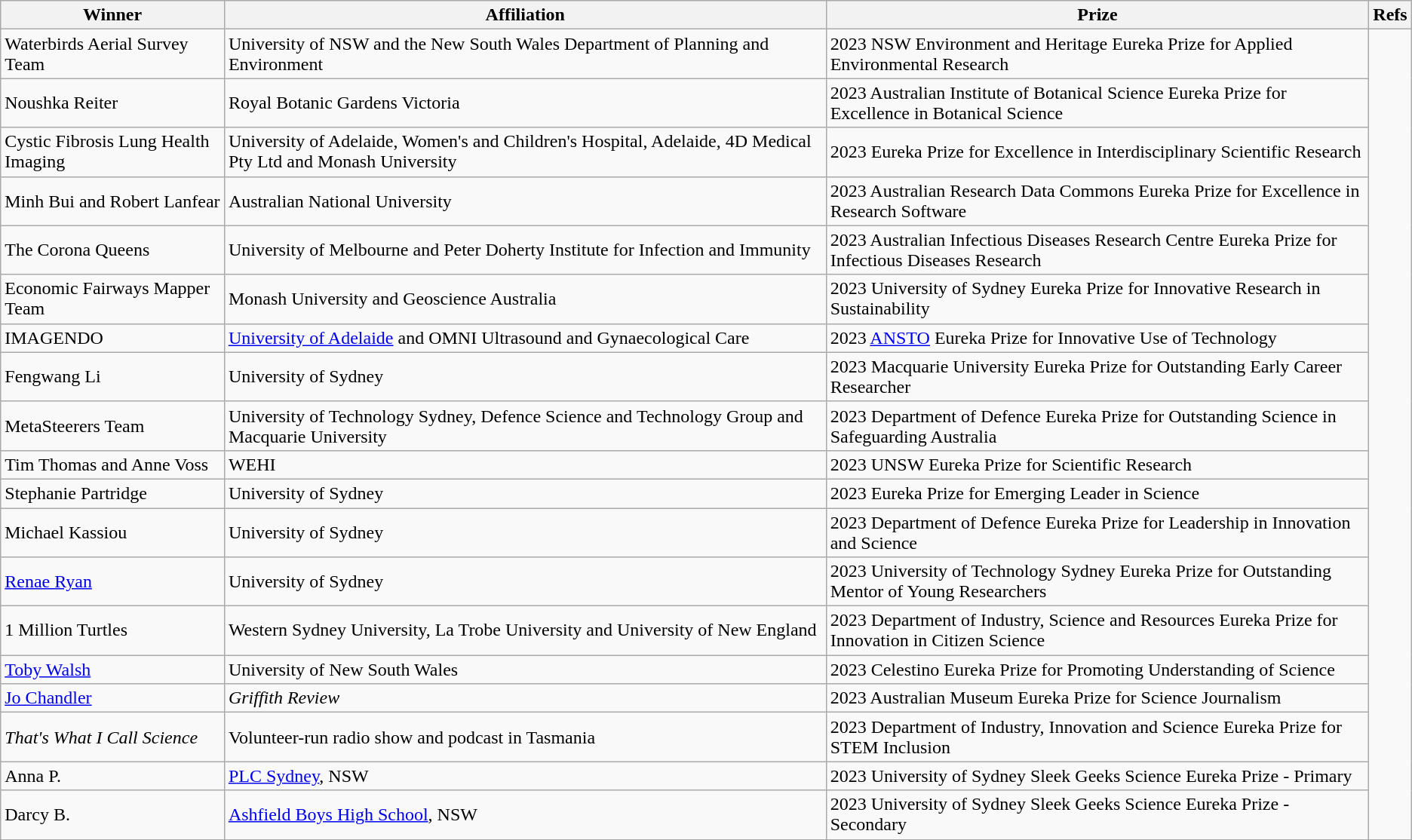<table class="wikitable">
<tr>
<th>Winner</th>
<th>Affiliation</th>
<th>Prize</th>
<th>Refs</th>
</tr>
<tr>
<td>Waterbirds Aerial Survey Team</td>
<td>University of NSW and the New South Wales Department of Planning and Environment</td>
<td>2023 NSW Environment and Heritage Eureka Prize for Applied Environmental Research</td>
<td rowspan="19"></td>
</tr>
<tr>
<td>Noushka Reiter</td>
<td>Royal Botanic Gardens Victoria</td>
<td>2023 Australian Institute of Botanical Science Eureka Prize for Excellence in Botanical Science</td>
</tr>
<tr>
<td>Cystic Fibrosis Lung Health Imaging</td>
<td>University of Adelaide, Women's and Children's Hospital, Adelaide, 4D Medical Pty Ltd and Monash University</td>
<td>2023 Eureka Prize for Excellence in Interdisciplinary Scientific Research</td>
</tr>
<tr>
<td>Minh Bui and Robert Lanfear</td>
<td>Australian National University</td>
<td>2023 Australian Research Data Commons Eureka Prize for Excellence in Research Software</td>
</tr>
<tr>
<td>The Corona Queens</td>
<td>University of Melbourne and Peter Doherty Institute for Infection and Immunity</td>
<td>2023 Australian Infectious Diseases Research Centre Eureka Prize for Infectious Diseases Research</td>
</tr>
<tr>
<td>Economic Fairways Mapper Team</td>
<td>Monash University and Geoscience Australia</td>
<td>2023 University of Sydney Eureka Prize for Innovative Research in Sustainability</td>
</tr>
<tr>
<td>IMAGENDO</td>
<td><a href='#'>University of Adelaide</a> and OMNI Ultrasound and Gynaecological Care</td>
<td>2023 <a href='#'>ANSTO</a> Eureka Prize for Innovative Use of Technology</td>
</tr>
<tr>
<td>Fengwang Li</td>
<td>University of Sydney</td>
<td>2023 Macquarie University Eureka Prize for Outstanding Early Career Researcher</td>
</tr>
<tr>
<td>MetaSteerers Team</td>
<td>University of Technology Sydney, Defence Science and Technology Group and Macquarie University</td>
<td>2023 Department of Defence Eureka Prize for Outstanding Science in Safeguarding Australia</td>
</tr>
<tr>
<td>Tim Thomas and Anne Voss</td>
<td>WEHI</td>
<td>2023 UNSW Eureka Prize for Scientific Research</td>
</tr>
<tr>
<td>Stephanie Partridge</td>
<td>University of Sydney</td>
<td>2023 Eureka Prize for Emerging Leader in Science</td>
</tr>
<tr>
<td>Michael Kassiou</td>
<td>University of Sydney</td>
<td>2023 Department of Defence Eureka Prize for Leadership in Innovation and Science</td>
</tr>
<tr>
<td><a href='#'>Renae Ryan</a></td>
<td>University of Sydney</td>
<td>2023 University of Technology Sydney Eureka Prize for Outstanding Mentor of Young Researchers</td>
</tr>
<tr>
<td>1 Million Turtles</td>
<td>Western Sydney University, La Trobe University and University of New England</td>
<td>2023 Department of Industry, Science and Resources Eureka Prize for Innovation in Citizen Science</td>
</tr>
<tr>
<td><a href='#'>Toby Walsh</a></td>
<td>University of New South Wales</td>
<td>2023 Celestino Eureka Prize for Promoting Understanding of Science</td>
</tr>
<tr>
<td><a href='#'>Jo Chandler</a></td>
<td><em>Griffith Review</em></td>
<td>2023 Australian Museum Eureka Prize for Science Journalism</td>
</tr>
<tr>
<td><em>That's What I Call Science</em></td>
<td>Volunteer-run radio show and podcast in Tasmania</td>
<td>2023 Department of Industry, Innovation and Science Eureka Prize for STEM Inclusion</td>
</tr>
<tr>
<td>Anna P.</td>
<td><a href='#'>PLC Sydney</a>, NSW</td>
<td>2023 University of Sydney Sleek Geeks Science Eureka Prize - Primary</td>
</tr>
<tr>
<td>Darcy B.</td>
<td><a href='#'>Ashfield Boys High School</a>, NSW</td>
<td>2023 University of Sydney Sleek Geeks Science Eureka Prize - Secondary</td>
</tr>
</table>
